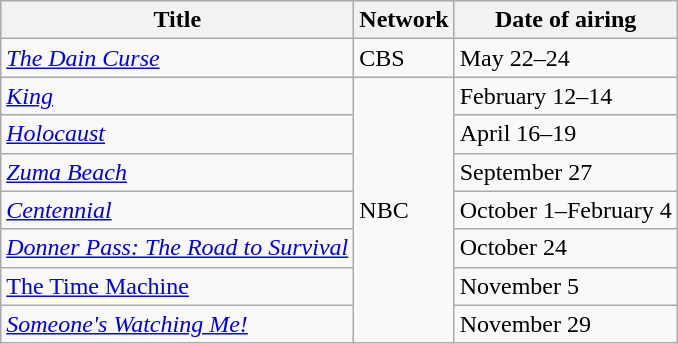<table class="wikitable">
<tr>
<th>Title</th>
<th>Network</th>
<th>Date of airing</th>
</tr>
<tr>
<td><em><a href='#'>The Dain Curse</a></em></td>
<td>CBS</td>
<td>May 22–24</td>
</tr>
<tr>
<td><em><a href='#'>King</a></em></td>
<td rowspan="7">NBC</td>
<td>February 12–14</td>
</tr>
<tr>
<td><em><a href='#'>Holocaust</a></em></td>
<td>April 16–19</td>
</tr>
<tr>
<td><em><a href='#'>Zuma Beach</a></em></td>
<td>September 27</td>
</tr>
<tr>
<td><em><a href='#'>Centennial</a></em></td>
<td>October 1–February 4</td>
</tr>
<tr>
<td><em><a href='#'>Donner Pass: The Road to Survival</a></em></td>
<td>October 24</td>
</tr>
<tr>
<td><a href='#'>The Time Machine</a></td>
<td>November 5</td>
</tr>
<tr>
<td><em><a href='#'>Someone's Watching Me!</a></em></td>
<td>November 29</td>
</tr>
</table>
